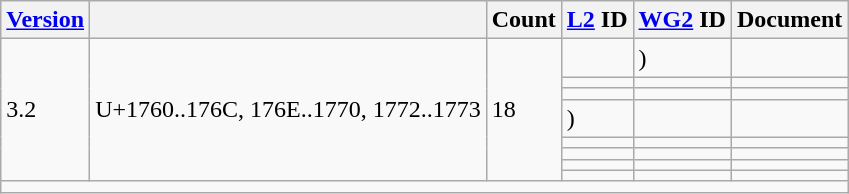<table class="wikitable sticky-header">
<tr>
<th><a href='#'>Version</a></th>
<th></th>
<th>Count</th>
<th><a href='#'>L2</a> ID</th>
<th><a href='#'>WG2</a> ID</th>
<th>Document</th>
</tr>
<tr>
<td rowspan="8">3.2</td>
<td rowspan="8">U+1760..176C, 176E..1770, 1772..1773</td>
<td rowspan="8">18</td>
<td></td>
<td> )</td>
<td></td>
</tr>
<tr>
<td></td>
<td></td>
<td></td>
</tr>
<tr>
<td></td>
<td></td>
<td></td>
</tr>
<tr>
<td> )</td>
<td></td>
<td></td>
</tr>
<tr>
<td></td>
<td></td>
<td></td>
</tr>
<tr>
<td></td>
<td></td>
<td></td>
</tr>
<tr>
<td></td>
<td></td>
<td></td>
</tr>
<tr>
<td></td>
<td></td>
<td></td>
</tr>
<tr class="sortbottom">
<td colspan="6"></td>
</tr>
</table>
